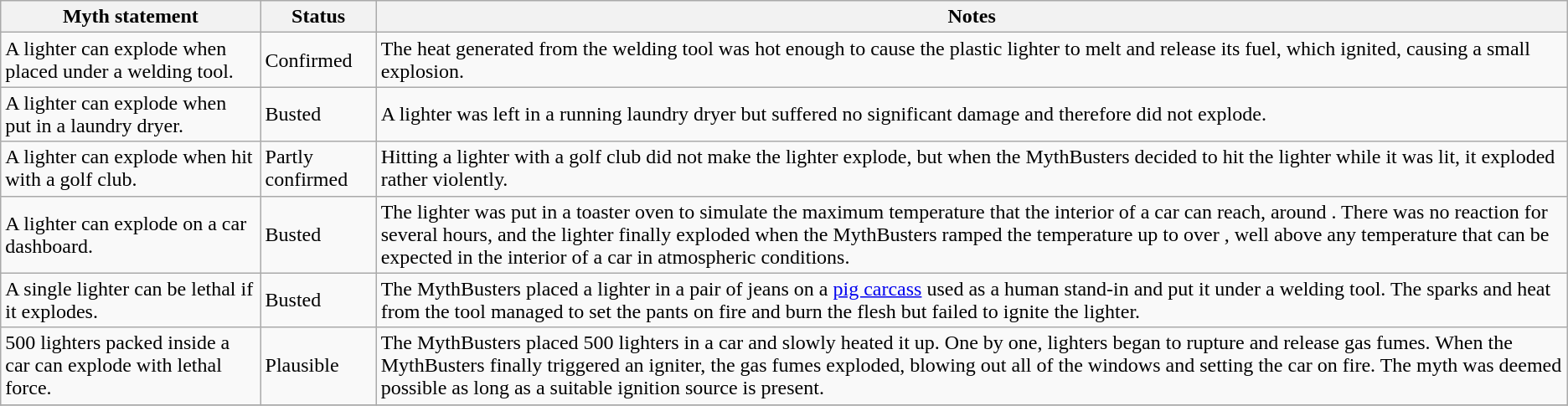<table class="wikitable plainrowheaders">
<tr>
<th>Myth statement</th>
<th>Status</th>
<th>Notes</th>
</tr>
<tr>
<td>A lighter can explode when placed under a welding tool.</td>
<td><span> Confirmed </span></td>
<td>The heat generated from the welding tool was hot enough to cause the plastic lighter to melt and release its fuel, which ignited, causing a small explosion.</td>
</tr>
<tr>
<td>A lighter can explode when put in a laundry dryer.</td>
<td><span> Busted </span></td>
<td>A lighter was left in a running laundry dryer but suffered no significant damage and therefore did not explode.</td>
</tr>
<tr>
<td>A lighter can explode when hit with a golf club.</td>
<td><span> Partly confirmed </span></td>
<td>Hitting a lighter with a golf club did not make the lighter explode, but when the MythBusters decided to hit the lighter while it was lit, it exploded rather violently.</td>
</tr>
<tr>
<td>A lighter can explode on a car dashboard.</td>
<td><span> Busted </span></td>
<td>The lighter was put in a toaster oven to simulate the maximum temperature that the interior of a car can reach, around . There was no reaction for several hours, and the lighter finally exploded when the MythBusters ramped the temperature up to over , well above any temperature that can be expected in the interior of a car in atmospheric conditions.</td>
</tr>
<tr>
<td>A single lighter can be lethal if it explodes.</td>
<td><span> Busted </span></td>
<td>The MythBusters placed a lighter in a pair of jeans on a <a href='#'>pig carcass</a> used as a human stand-in and put it under a welding tool. The sparks and heat from the tool managed to set the pants on fire and burn the flesh but failed to ignite the lighter.</td>
</tr>
<tr>
<td>500 lighters packed inside a car can explode with lethal force.</td>
<td><span> Plausible </span></td>
<td>The MythBusters placed 500 lighters in a car and slowly heated it up. One by one, lighters began to rupture and release gas fumes. When the MythBusters finally triggered an igniter, the gas fumes exploded, blowing out all of the windows and setting the car on fire. The myth was deemed possible as long as a suitable ignition source is present.</td>
</tr>
<tr>
</tr>
</table>
